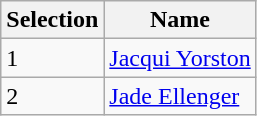<table class="wikitable plainrowheaders">
<tr>
<th scope="col"><strong>Selection</strong></th>
<th scope="col"><strong>Name</strong></th>
</tr>
<tr>
<td>1</td>
<td><a href='#'>Jacqui Yorston</a></td>
</tr>
<tr>
<td>2</td>
<td><a href='#'>Jade Ellenger</a></td>
</tr>
</table>
